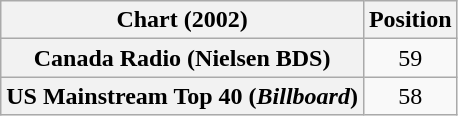<table class="wikitable plainrowheaders" style="text-align:center">
<tr>
<th>Chart (2002)</th>
<th>Position</th>
</tr>
<tr>
<th scope="row">Canada Radio (Nielsen BDS)</th>
<td>59</td>
</tr>
<tr>
<th scope="row">US Mainstream Top 40 (<em>Billboard</em>)</th>
<td>58</td>
</tr>
</table>
